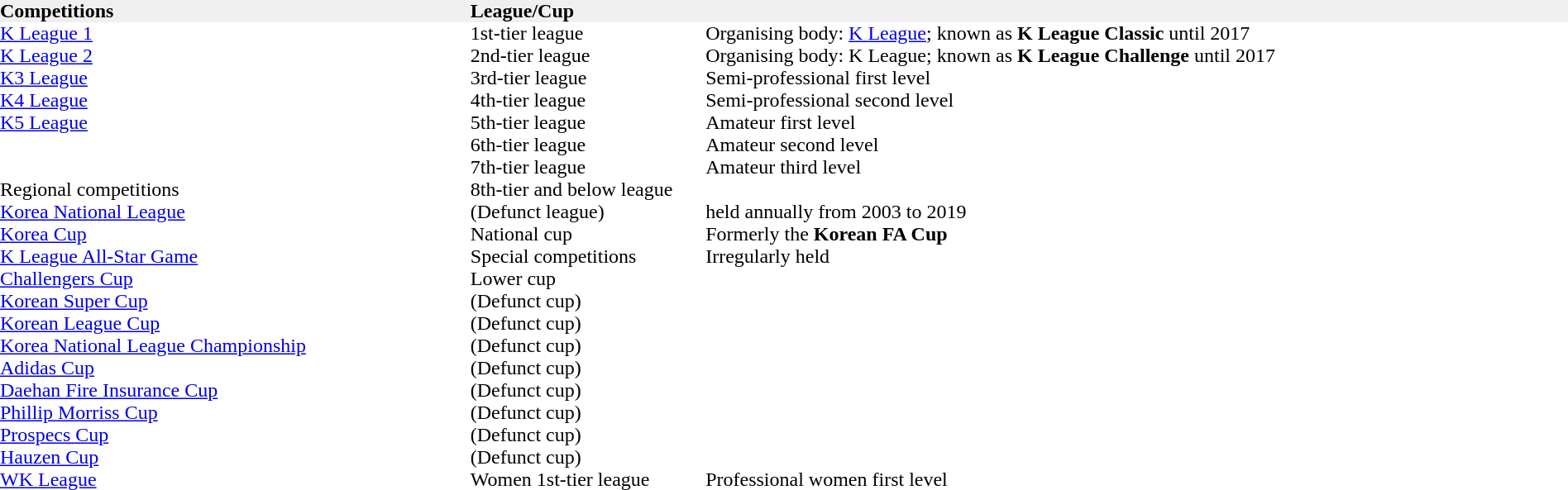<table width="100%" cellspacing="0" cellpadding="0">
<tr bgcolor="F0F0F0">
<th width="30%" align="left"> Competitions</th>
<th width="15%" align="left">League/Cup</th>
<th width="55%" align="left"></th>
</tr>
<tr>
<td><a href='#'>K League 1</a></td>
<td>1st-tier league</td>
<td>Organising body: <a href='#'>K League</a>; known as <strong>K League Classic</strong> until 2017</td>
</tr>
<tr>
<td><a href='#'>K League 2</a></td>
<td>2nd-tier league</td>
<td>Organising body: K League; known as <strong>K League Challenge</strong> until 2017</td>
</tr>
<tr>
<td><a href='#'>K3 League</a></td>
<td>3rd-tier league</td>
<td>Semi-professional first level</td>
</tr>
<tr>
<td><a href='#'>K4 League</a></td>
<td>4th-tier league</td>
<td>Semi-professional second level</td>
</tr>
<tr>
<td><a href='#'>K5 League</a></td>
<td>5th-tier league</td>
<td>Amateur first level</td>
</tr>
<tr>
<td></td>
<td>6th-tier league</td>
<td>Amateur second level</td>
</tr>
<tr>
<td></td>
<td>7th-tier league</td>
<td>Amateur third level</td>
</tr>
<tr>
<td>Regional competitions</td>
<td>8th-tier and below league</td>
<td></td>
</tr>
<tr>
<td><a href='#'>Korea National League</a></td>
<td>(Defunct league)</td>
<td>held annually from 2003 to 2019</td>
</tr>
<tr>
<td><a href='#'>Korea Cup</a></td>
<td>National cup</td>
<td>Formerly the <strong>Korean FA Cup</strong></td>
</tr>
<tr>
<td><a href='#'>K League All-Star Game</a></td>
<td>Special competitions</td>
<td>Irregularly held</td>
</tr>
<tr>
<td><a href='#'>Challengers Cup</a></td>
<td>Lower cup</td>
<td></td>
</tr>
<tr>
<td><a href='#'>Korean Super Cup</a></td>
<td>(Defunct cup)</td>
<td></td>
</tr>
<tr>
<td><a href='#'>Korean League Cup</a></td>
<td>(Defunct cup)</td>
<td></td>
</tr>
<tr>
<td><a href='#'>Korea National League Championship</a></td>
<td>(Defunct cup)</td>
<td></td>
</tr>
<tr>
<td><a href='#'>Adidas Cup</a></td>
<td>(Defunct cup)</td>
<td></td>
</tr>
<tr>
<td><a href='#'>Daehan Fire Insurance Cup</a></td>
<td>(Defunct cup)</td>
<td></td>
</tr>
<tr>
<td><a href='#'>Phillip Morriss Cup</a></td>
<td>(Defunct cup)</td>
<td></td>
</tr>
<tr>
<td><a href='#'>Prospecs Cup</a></td>
<td>(Defunct cup)</td>
<td></td>
</tr>
<tr>
<td><a href='#'>Hauzen Cup</a></td>
<td>(Defunct cup)</td>
<td></td>
</tr>
<tr>
<td><a href='#'>WK League</a></td>
<td>Women 1st-tier league</td>
<td>Professional women first level</td>
</tr>
</table>
